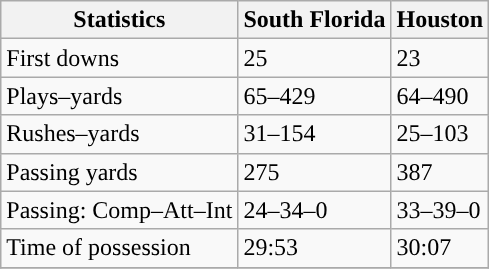<table class="wikitable" style="float: left;">
<tr>
<th>Statistics</th>
<th>South Florida</th>
<th>Houston</th>
</tr>
<tr>
<td>First downs</td>
<td>25</td>
<td>23</td>
</tr>
<tr>
<td>Plays–yards</td>
<td>65–429</td>
<td>64–490</td>
</tr>
<tr>
<td>Rushes–yards</td>
<td>31–154</td>
<td>25–103</td>
</tr>
<tr>
<td>Passing yards</td>
<td>275</td>
<td>387</td>
</tr>
<tr>
<td>Passing: Comp–Att–Int</td>
<td>24–34–0</td>
<td>33–39–0</td>
</tr>
<tr>
<td>Time of possession</td>
<td>29:53</td>
<td>30:07</td>
</tr>
<tr>
</tr>
</table>
